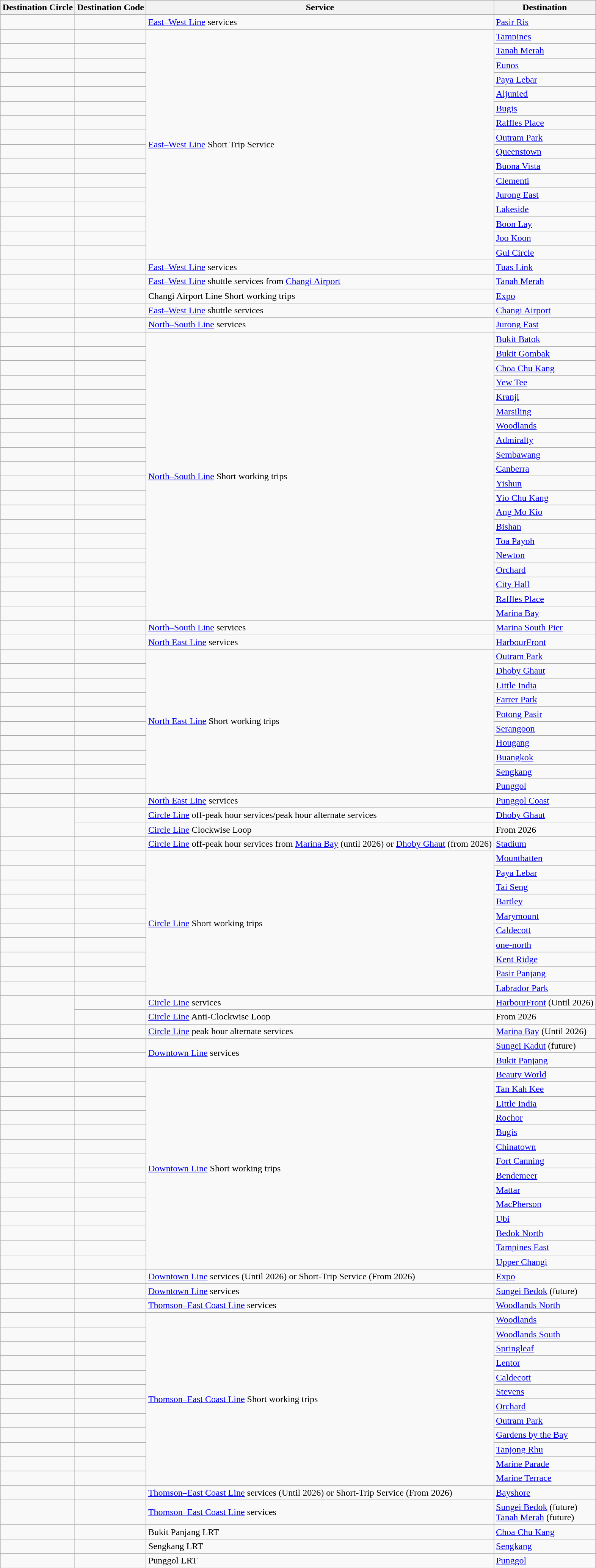<table class="wikitable" style="margin:1em auto;">
<tr>
<th>Destination Circle</th>
<th>Destination Code</th>
<th>Service</th>
<th>Destination</th>
</tr>
<tr>
<td></td>
<td></td>
<td><a href='#'>East–West Line</a> services</td>
<td><a href='#'>Pasir Ris</a></td>
</tr>
<tr>
<td></td>
<td></td>
<td rowspan="16"><a href='#'>East–West Line</a> Short Trip Service</td>
<td><a href='#'>Tampines</a></td>
</tr>
<tr>
<td></td>
<td></td>
<td><a href='#'>Tanah Merah</a></td>
</tr>
<tr>
<td></td>
<td></td>
<td><a href='#'>Eunos</a></td>
</tr>
<tr>
<td></td>
<td></td>
<td><a href='#'>Paya Lebar</a></td>
</tr>
<tr>
<td></td>
<td></td>
<td><a href='#'>Aljunied</a></td>
</tr>
<tr>
<td></td>
<td></td>
<td><a href='#'>Bugis</a></td>
</tr>
<tr>
<td></td>
<td></td>
<td><a href='#'>Raffles Place</a></td>
</tr>
<tr>
<td></td>
<td></td>
<td><a href='#'>Outram Park</a></td>
</tr>
<tr>
<td></td>
<td></td>
<td><a href='#'>Queenstown</a></td>
</tr>
<tr>
<td></td>
<td></td>
<td><a href='#'>Buona Vista</a></td>
</tr>
<tr>
<td></td>
<td></td>
<td><a href='#'>Clementi</a></td>
</tr>
<tr>
<td></td>
<td></td>
<td><a href='#'>Jurong East</a></td>
</tr>
<tr>
<td></td>
<td></td>
<td><a href='#'>Lakeside</a></td>
</tr>
<tr>
<td></td>
<td></td>
<td><a href='#'>Boon Lay</a></td>
</tr>
<tr>
<td></td>
<td></td>
<td><a href='#'>Joo Koon</a></td>
</tr>
<tr>
<td></td>
<td></td>
<td><a href='#'>Gul Circle</a></td>
</tr>
<tr>
<td></td>
<td></td>
<td><a href='#'>East–West Line</a> services</td>
<td><a href='#'>Tuas Link</a></td>
</tr>
<tr>
<td></td>
<td></td>
<td><a href='#'>East–West Line</a> shuttle services from <a href='#'>Changi Airport</a></td>
<td><a href='#'>Tanah Merah</a></td>
</tr>
<tr>
<td></td>
<td></td>
<td>Changi Airport Line Short working trips</td>
<td><a href='#'>Expo</a></td>
</tr>
<tr>
<td></td>
<td></td>
<td><a href='#'>East–West Line</a> shuttle services</td>
<td><a href='#'>Changi Airport</a></td>
</tr>
<tr>
<td></td>
<td></td>
<td><a href='#'>North–South Line</a> services</td>
<td><a href='#'>Jurong East</a></td>
</tr>
<tr>
<td></td>
<td></td>
<td rowspan="20"><a href='#'>North–South Line</a> Short working trips</td>
<td><a href='#'>Bukit Batok</a></td>
</tr>
<tr>
<td></td>
<td></td>
<td><a href='#'>Bukit Gombak</a></td>
</tr>
<tr>
<td></td>
<td></td>
<td><a href='#'>Choa Chu Kang</a></td>
</tr>
<tr>
<td></td>
<td></td>
<td><a href='#'>Yew Tee</a></td>
</tr>
<tr>
<td></td>
<td></td>
<td><a href='#'>Kranji</a></td>
</tr>
<tr>
<td></td>
<td></td>
<td><a href='#'>Marsiling</a></td>
</tr>
<tr>
<td></td>
<td></td>
<td><a href='#'>Woodlands</a></td>
</tr>
<tr>
<td></td>
<td></td>
<td><a href='#'>Admiralty</a></td>
</tr>
<tr>
<td></td>
<td></td>
<td><a href='#'>Sembawang</a></td>
</tr>
<tr>
<td></td>
<td></td>
<td><a href='#'>Canberra</a></td>
</tr>
<tr>
<td></td>
<td></td>
<td><a href='#'>Yishun</a></td>
</tr>
<tr>
<td></td>
<td></td>
<td><a href='#'>Yio Chu Kang</a></td>
</tr>
<tr>
<td></td>
<td></td>
<td><a href='#'>Ang Mo Kio</a></td>
</tr>
<tr>
<td></td>
<td></td>
<td><a href='#'>Bishan</a></td>
</tr>
<tr>
<td></td>
<td></td>
<td><a href='#'>Toa Payoh</a></td>
</tr>
<tr>
<td></td>
<td></td>
<td><a href='#'>Newton</a></td>
</tr>
<tr>
<td></td>
<td></td>
<td><a href='#'>Orchard</a></td>
</tr>
<tr>
<td></td>
<td></td>
<td><a href='#'>City Hall</a></td>
</tr>
<tr>
<td></td>
<td></td>
<td><a href='#'>Raffles Place</a></td>
</tr>
<tr>
<td></td>
<td></td>
<td><a href='#'>Marina Bay</a></td>
</tr>
<tr>
<td></td>
<td></td>
<td><a href='#'>North–South Line</a> services</td>
<td><a href='#'>Marina South Pier</a></td>
</tr>
<tr>
<td></td>
<td></td>
<td><a href='#'>North East Line</a> services</td>
<td><a href='#'>HarbourFront</a></td>
</tr>
<tr>
<td></td>
<td></td>
<td rowspan="10"><a href='#'>North East Line</a> Short working trips</td>
<td><a href='#'>Outram Park</a></td>
</tr>
<tr>
<td></td>
<td></td>
<td><a href='#'>Dhoby Ghaut</a></td>
</tr>
<tr>
<td></td>
<td></td>
<td><a href='#'>Little India</a></td>
</tr>
<tr>
<td></td>
<td></td>
<td><a href='#'>Farrer Park</a></td>
</tr>
<tr>
<td></td>
<td></td>
<td><a href='#'>Potong Pasir</a></td>
</tr>
<tr>
<td></td>
<td></td>
<td><a href='#'>Serangoon</a></td>
</tr>
<tr>
<td></td>
<td></td>
<td><a href='#'>Hougang</a></td>
</tr>
<tr>
<td></td>
<td></td>
<td><a href='#'>Buangkok</a></td>
</tr>
<tr>
<td></td>
<td></td>
<td><a href='#'>Sengkang</a></td>
</tr>
<tr>
<td></td>
<td></td>
<td><a href='#'>Punggol</a></td>
</tr>
<tr>
<td></td>
<td></td>
<td><a href='#'>North East Line</a> services</td>
<td><a href='#'>Punggol Coast</a></td>
</tr>
<tr>
<td rowspan="2"></td>
<td></td>
<td><a href='#'>Circle Line</a> off-peak hour services/peak hour alternate services</td>
<td><a href='#'>Dhoby Ghaut</a></td>
</tr>
<tr>
<td></td>
<td><a href='#'>Circle Line</a> Clockwise Loop</td>
<td>From 2026</td>
</tr>
<tr>
<td></td>
<td></td>
<td><a href='#'>Circle Line</a> off-peak hour services from <a href='#'>Marina Bay</a> (until 2026) or <a href='#'>Dhoby Ghaut</a> (from 2026)</td>
<td><a href='#'>Stadium</a></td>
</tr>
<tr>
<td></td>
<td></td>
<td rowspan="10"><a href='#'>Circle Line</a> Short working trips</td>
<td><a href='#'>Mountbatten</a></td>
</tr>
<tr>
<td></td>
<td></td>
<td><a href='#'>Paya Lebar</a></td>
</tr>
<tr>
<td></td>
<td></td>
<td><a href='#'>Tai Seng</a></td>
</tr>
<tr>
<td></td>
<td></td>
<td><a href='#'>Bartley</a></td>
</tr>
<tr>
<td></td>
<td></td>
<td><a href='#'>Marymount</a></td>
</tr>
<tr>
<td></td>
<td></td>
<td><a href='#'>Caldecott</a></td>
</tr>
<tr>
<td></td>
<td></td>
<td><a href='#'>one-north</a></td>
</tr>
<tr>
<td></td>
<td></td>
<td><a href='#'>Kent Ridge</a></td>
</tr>
<tr>
<td></td>
<td></td>
<td><a href='#'>Pasir Panjang</a></td>
</tr>
<tr>
<td></td>
<td></td>
<td><a href='#'>Labrador Park</a></td>
</tr>
<tr>
<td rowspan="2"></td>
<td></td>
<td><a href='#'>Circle Line</a> services</td>
<td><a href='#'>HarbourFront</a> (Until 2026)</td>
</tr>
<tr>
<td></td>
<td><a href='#'>Circle Line</a> Anti-Clockwise Loop</td>
<td>From 2026</td>
</tr>
<tr>
<td></td>
<td></td>
<td><a href='#'>Circle Line</a> peak hour alternate services</td>
<td><a href='#'>Marina Bay</a> (Until 2026)</td>
</tr>
<tr>
<td></td>
<td></td>
<td rowspan="2"><a href='#'>Downtown Line</a> services</td>
<td><a href='#'>Sungei Kadut</a> (future)</td>
</tr>
<tr>
<td></td>
<td></td>
<td><a href='#'>Bukit Panjang</a></td>
</tr>
<tr>
<td></td>
<td></td>
<td rowspan="14"><a href='#'>Downtown Line</a> Short working trips</td>
<td><a href='#'>Beauty World</a></td>
</tr>
<tr>
<td></td>
<td></td>
<td><a href='#'>Tan Kah Kee</a></td>
</tr>
<tr>
<td></td>
<td></td>
<td><a href='#'>Little India</a></td>
</tr>
<tr>
<td></td>
<td></td>
<td><a href='#'>Rochor</a></td>
</tr>
<tr>
<td></td>
<td></td>
<td><a href='#'>Bugis</a></td>
</tr>
<tr>
<td></td>
<td></td>
<td><a href='#'>Chinatown</a></td>
</tr>
<tr>
<td></td>
<td></td>
<td><a href='#'>Fort Canning</a></td>
</tr>
<tr>
<td></td>
<td></td>
<td><a href='#'>Bendemeer</a></td>
</tr>
<tr>
<td></td>
<td></td>
<td><a href='#'>Mattar</a></td>
</tr>
<tr>
<td></td>
<td></td>
<td><a href='#'>MacPherson</a></td>
</tr>
<tr>
<td></td>
<td></td>
<td><a href='#'>Ubi</a></td>
</tr>
<tr>
<td></td>
<td></td>
<td><a href='#'>Bedok North</a></td>
</tr>
<tr>
<td></td>
<td></td>
<td><a href='#'>Tampines East</a></td>
</tr>
<tr>
<td></td>
<td></td>
<td><a href='#'>Upper Changi</a></td>
</tr>
<tr>
<td></td>
<td></td>
<td><a href='#'>Downtown Line</a> services (Until 2026) or Short-Trip Service (From 2026)</td>
<td><a href='#'>Expo</a></td>
</tr>
<tr>
<td></td>
<td></td>
<td><a href='#'>Downtown Line</a> services</td>
<td><a href='#'>Sungei Bedok</a> (future)</td>
</tr>
<tr>
<td></td>
<td></td>
<td><a href='#'>Thomson–East Coast Line</a> services</td>
<td><a href='#'>Woodlands North</a></td>
</tr>
<tr>
<td></td>
<td></td>
<td rowspan="12"><a href='#'>Thomson–East Coast Line</a> Short working trips</td>
<td><a href='#'>Woodlands</a></td>
</tr>
<tr>
<td></td>
<td></td>
<td><a href='#'>Woodlands South</a></td>
</tr>
<tr>
<td></td>
<td></td>
<td><a href='#'>Springleaf</a></td>
</tr>
<tr>
<td></td>
<td></td>
<td><a href='#'>Lentor</a></td>
</tr>
<tr>
<td></td>
<td></td>
<td><a href='#'>Caldecott</a></td>
</tr>
<tr>
<td></td>
<td></td>
<td><a href='#'>Stevens</a></td>
</tr>
<tr>
<td></td>
<td></td>
<td><a href='#'>Orchard</a></td>
</tr>
<tr>
<td></td>
<td></td>
<td><a href='#'>Outram Park</a></td>
</tr>
<tr>
<td></td>
<td></td>
<td><a href='#'>Gardens by the Bay</a></td>
</tr>
<tr>
<td></td>
<td></td>
<td><a href='#'>Tanjong Rhu</a></td>
</tr>
<tr>
<td></td>
<td></td>
<td><a href='#'>Marine Parade</a></td>
</tr>
<tr>
<td></td>
<td></td>
<td><a href='#'>Marine Terrace</a></td>
</tr>
<tr>
<td></td>
<td></td>
<td><a href='#'>Thomson–East Coast Line</a> services (Until 2026) or Short-Trip Service (From 2026)</td>
<td><a href='#'>Bayshore</a></td>
</tr>
<tr>
<td></td>
<td></td>
<td><a href='#'>Thomson–East Coast Line</a> services</td>
<td><a href='#'>Sungei Bedok</a> (future)<br><a href='#'>Tanah Merah</a> (future)</td>
</tr>
<tr>
<td></td>
<td></td>
<td>Bukit Panjang LRT</td>
<td><a href='#'>Choa Chu Kang</a></td>
</tr>
<tr>
<td></td>
<td></td>
<td>Sengkang LRT</td>
<td><a href='#'>Sengkang</a></td>
</tr>
<tr>
<td></td>
<td></td>
<td>Punggol LRT</td>
<td><a href='#'>Punggol</a></td>
</tr>
</table>
